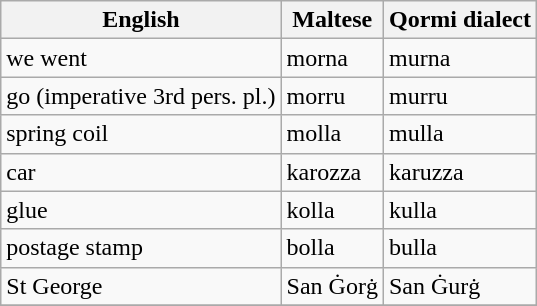<table class="wikitable">
<tr>
<th>English</th>
<th>Maltese</th>
<th>Qormi dialect</th>
</tr>
<tr>
<td>we went</td>
<td>morna</td>
<td>murna</td>
</tr>
<tr>
<td>go (imperative 3rd pers. pl.)</td>
<td>morru</td>
<td>murru</td>
</tr>
<tr>
<td>spring coil</td>
<td>molla</td>
<td>mulla</td>
</tr>
<tr>
<td>car</td>
<td>karozza</td>
<td>karuzza</td>
</tr>
<tr>
<td>glue</td>
<td>kolla</td>
<td>kulla</td>
</tr>
<tr>
<td>postage stamp</td>
<td>bolla</td>
<td>bulla</td>
</tr>
<tr>
<td>St George</td>
<td>San Ġorġ</td>
<td>San Ġurġ</td>
</tr>
<tr>
</tr>
</table>
